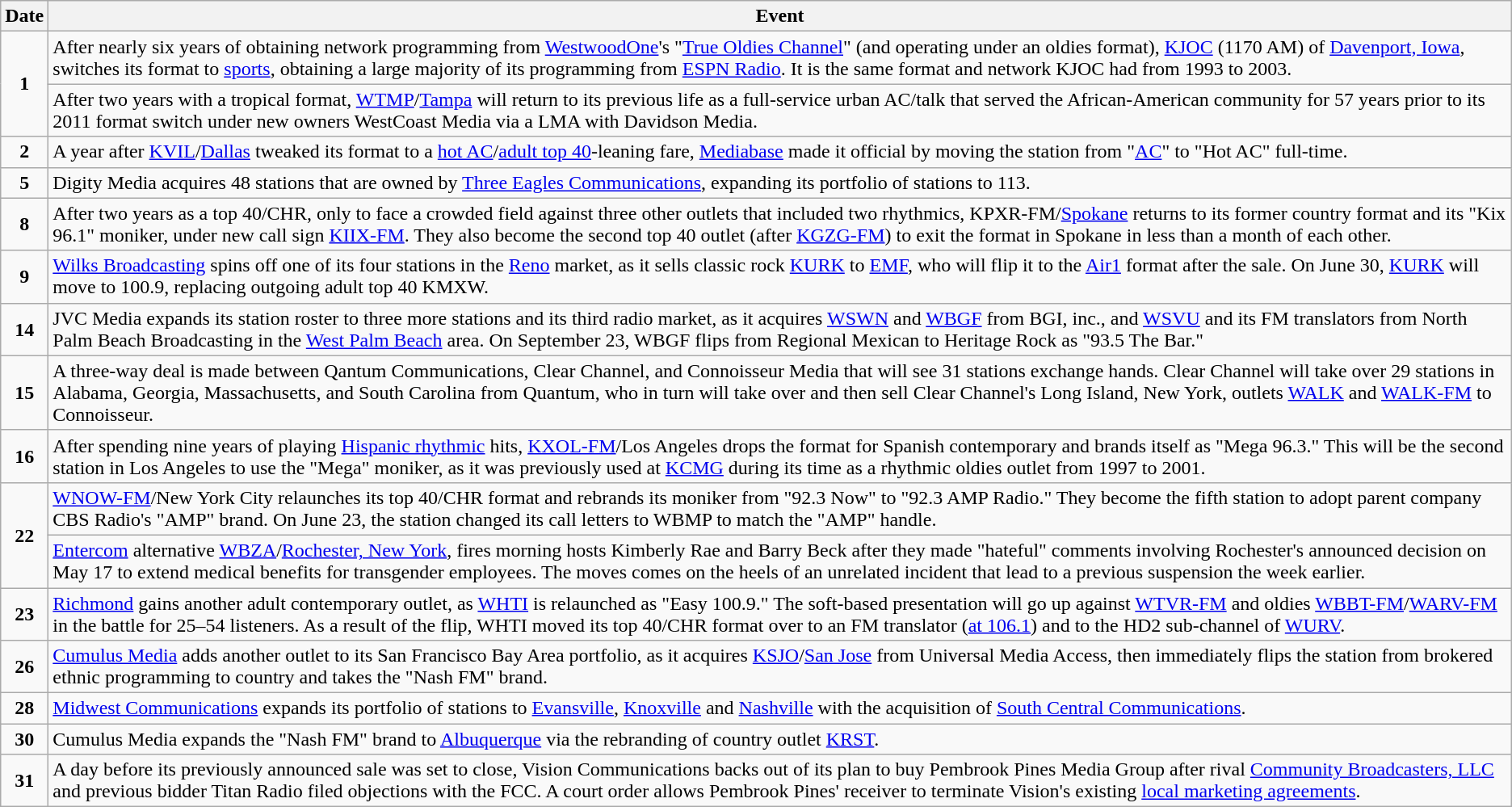<table class="wikitable">
<tr>
<th>Date</th>
<th>Event</th>
</tr>
<tr>
<td style="text-align:center;" rowspan=2><strong>1</strong></td>
<td>After nearly six years of obtaining network programming from <a href='#'>WestwoodOne</a>'s "<a href='#'>True Oldies Channel</a>" (and operating under an oldies format), <a href='#'>KJOC</a> (1170 AM) of <a href='#'>Davenport, Iowa</a>, switches its format to <a href='#'>sports</a>, obtaining a large majority of its programming from <a href='#'>ESPN Radio</a>. It is the same format and network KJOC had from 1993 to 2003.</td>
</tr>
<tr>
<td>After two years with a tropical format, <a href='#'>WTMP</a>/<a href='#'>Tampa</a> will return to its previous life as a full-service urban AC/talk that served the African-American community for 57 years prior to its 2011 format switch under new owners WestCoast Media via a LMA with Davidson Media.</td>
</tr>
<tr>
<td style="text-align:center;"><strong>2</strong></td>
<td>A year after <a href='#'>KVIL</a>/<a href='#'>Dallas</a> tweaked its format to a <a href='#'>hot AC</a>/<a href='#'>adult top 40</a>-leaning fare, <a href='#'>Mediabase</a> made it official by moving the station from "<a href='#'>AC</a>" to "Hot AC" full-time.</td>
</tr>
<tr>
<td style="text-align:center;"><strong>5</strong></td>
<td>Digity Media acquires 48 stations that are owned by <a href='#'>Three Eagles Communications</a>, expanding its portfolio of stations to 113.</td>
</tr>
<tr>
<td style="text-align:center;"><strong>8</strong></td>
<td>After two years as a top 40/CHR, only to face a crowded field against three other outlets that included two rhythmics, KPXR-FM/<a href='#'>Spokane</a> returns to its former country format and its "Kix 96.1" moniker, under new call sign <a href='#'>KIIX-FM</a>. They also become the second top 40 outlet (after <a href='#'>KGZG-FM</a>) to exit the format in Spokane in less than a month of each other.</td>
</tr>
<tr>
<td style="text-align:center;"><strong>9</strong></td>
<td><a href='#'>Wilks Broadcasting</a> spins off one of its four stations in the <a href='#'>Reno</a> market, as it sells classic rock <a href='#'>KURK</a> to <a href='#'>EMF</a>, who will flip it to the <a href='#'>Air1</a> format after the sale. On June 30, <a href='#'>KURK</a> will move to 100.9, replacing outgoing adult top 40 KMXW.</td>
</tr>
<tr>
<td style="text-align:center;"><strong>14</strong></td>
<td>JVC Media expands its station roster to three more stations and its third radio market, as it acquires <a href='#'>WSWN</a> and <a href='#'>WBGF</a> from BGI, inc., and <a href='#'>WSVU</a> and its FM translators from North Palm Beach Broadcasting in the <a href='#'>West Palm Beach</a> area. On September 23, WBGF flips from Regional Mexican to Heritage Rock as "93.5 The Bar."</td>
</tr>
<tr>
<td style="text-align:center;"><strong>15</strong></td>
<td>A three-way deal is made between Qantum Communications, Clear Channel, and Connoisseur Media that will see 31 stations exchange hands. Clear Channel will take over 29 stations in Alabama, Georgia, Massachusetts, and South Carolina from Quantum, who in turn will take over and then sell Clear Channel's Long Island, New York, outlets <a href='#'>WALK</a> and <a href='#'>WALK-FM</a> to Connoisseur.</td>
</tr>
<tr>
<td style="text-align:center;"><strong>16</strong></td>
<td>After spending nine years of playing <a href='#'>Hispanic rhythmic</a> hits, <a href='#'>KXOL-FM</a>/Los Angeles drops the format for Spanish contemporary and brands itself as "Mega 96.3." This will be the second station in Los Angeles to use the "Mega" moniker, as it was previously used at <a href='#'>KCMG</a> during its time as a rhythmic oldies outlet from 1997 to 2001.</td>
</tr>
<tr>
<td style="text-align:center;" rowspan=2><strong>22</strong></td>
<td><a href='#'>WNOW-FM</a>/New York City relaunches its top 40/CHR format and rebrands its moniker from "92.3 Now" to "92.3 AMP Radio." They become the fifth station to adopt parent company CBS Radio's "AMP" brand. On June 23, the station changed its call letters to WBMP to match the "AMP" handle.</td>
</tr>
<tr>
<td><a href='#'>Entercom</a> alternative <a href='#'>WBZA</a>/<a href='#'>Rochester, New York</a>, fires morning hosts Kimberly Rae and Barry Beck after they made "hateful" comments involving Rochester's announced decision on May 17 to extend medical benefits for transgender employees. The moves comes on the heels of an unrelated incident that lead to a previous suspension the week earlier.</td>
</tr>
<tr>
<td style="text-align:center;"><strong>23</strong></td>
<td><a href='#'>Richmond</a> gains another adult contemporary outlet, as <a href='#'>WHTI</a> is relaunched as "Easy 100.9." The soft-based presentation will go up against <a href='#'>WTVR-FM</a> and oldies <a href='#'>WBBT-FM</a>/<a href='#'>WARV-FM</a> in the battle for 25–54 listeners. As a result of the flip, WHTI moved its top 40/CHR format over to an FM translator (<a href='#'>at 106.1</a>) and to the HD2 sub-channel of <a href='#'>WURV</a>.</td>
</tr>
<tr>
<td style="text-align:center;"><strong>26</strong></td>
<td><a href='#'>Cumulus Media</a> adds another outlet to its San Francisco Bay Area portfolio, as it acquires <a href='#'>KSJO</a>/<a href='#'>San Jose</a> from Universal Media Access, then immediately flips the station from brokered ethnic programming to country and takes the "Nash FM" brand.</td>
</tr>
<tr>
<td style="text-align:center;"><strong>28</strong></td>
<td><a href='#'>Midwest Communications</a> expands its portfolio of stations to <a href='#'>Evansville</a>, <a href='#'>Knoxville</a> and <a href='#'>Nashville</a> with the acquisition of <a href='#'>South Central Communications</a>.</td>
</tr>
<tr>
<td style="text-align:center;"><strong>30</strong></td>
<td>Cumulus Media expands the "Nash FM" brand to <a href='#'>Albuquerque</a> via the rebranding of country outlet <a href='#'>KRST</a>.</td>
</tr>
<tr>
<td style="text-align:center;"><strong>31</strong></td>
<td>A day before its previously announced sale was set to close, Vision Communications backs out of its plan to buy Pembrook Pines Media Group after rival <a href='#'>Community Broadcasters, LLC</a> and previous bidder Titan Radio filed objections with the FCC. A court order allows Pembrook Pines' receiver to terminate Vision's existing <a href='#'>local marketing agreements</a>.</td>
</tr>
</table>
